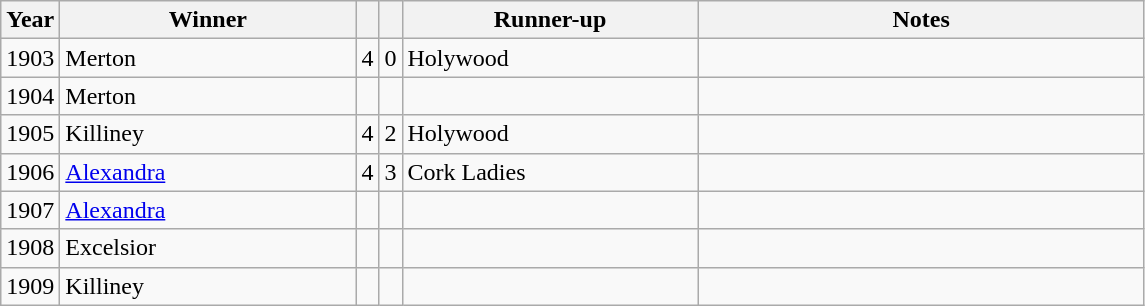<table class="wikitable">
<tr>
<th>Year</th>
<th>Winner</th>
<th></th>
<th></th>
<th>Runner-up</th>
<th>Notes</th>
</tr>
<tr>
<td align="center">1903</td>
<td width=190>Merton</td>
<td align="center">4</td>
<td align="center">0</td>
<td width=190>Holywood</td>
<td width=290></td>
</tr>
<tr>
<td align="center">1904</td>
<td>Merton</td>
<td align="center"></td>
<td align="center"></td>
<td></td>
<td></td>
</tr>
<tr>
<td align="center">1905</td>
<td>Killiney</td>
<td align="center">4</td>
<td align="center">2</td>
<td>Holywood</td>
<td></td>
</tr>
<tr>
<td align="center">1906</td>
<td><a href='#'>Alexandra</a></td>
<td align="center">4</td>
<td align="center">3</td>
<td>Cork Ladies</td>
<td></td>
</tr>
<tr>
<td align="center">1907</td>
<td><a href='#'>Alexandra</a></td>
<td align="center"></td>
<td align="center"></td>
<td></td>
<td></td>
</tr>
<tr>
<td align="center">1908</td>
<td>Excelsior</td>
<td align="center"></td>
<td align="center"></td>
<td></td>
<td></td>
</tr>
<tr>
<td align="center">1909</td>
<td>Killiney</td>
<td align="center"></td>
<td align="center"></td>
<td></td>
<td></td>
</tr>
</table>
